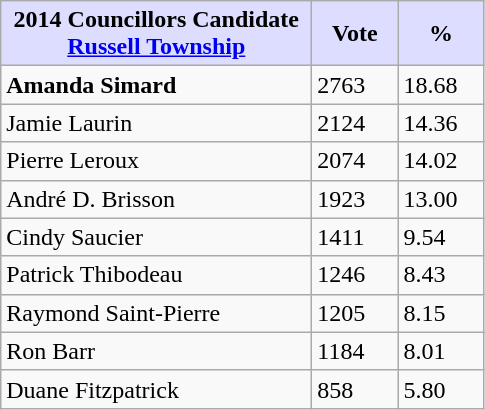<table class="wikitable">
<tr>
<th style="background:#ddf; width:200px;">2014 Councillors Candidate<br><a href='#'>Russell Township</a></th>
<th style="background:#ddf; width:50px;">Vote</th>
<th style="background:#ddf; width:50px;">%</th>
</tr>
<tr>
<td><strong>Amanda Simard</strong></td>
<td>2763</td>
<td>18.68</td>
</tr>
<tr>
<td>Jamie Laurin</td>
<td>2124</td>
<td>14.36</td>
</tr>
<tr>
<td>Pierre Leroux</td>
<td>2074</td>
<td>14.02</td>
</tr>
<tr>
<td>André D. Brisson</td>
<td>1923</td>
<td>13.00</td>
</tr>
<tr>
<td>Cindy Saucier</td>
<td>1411</td>
<td>9.54</td>
</tr>
<tr>
<td>Patrick Thibodeau</td>
<td>1246</td>
<td>8.43</td>
</tr>
<tr>
<td>Raymond Saint-Pierre</td>
<td>1205</td>
<td>8.15</td>
</tr>
<tr>
<td>Ron Barr</td>
<td>1184</td>
<td>8.01</td>
</tr>
<tr>
<td>Duane Fitzpatrick</td>
<td>858</td>
<td>5.80</td>
</tr>
</table>
